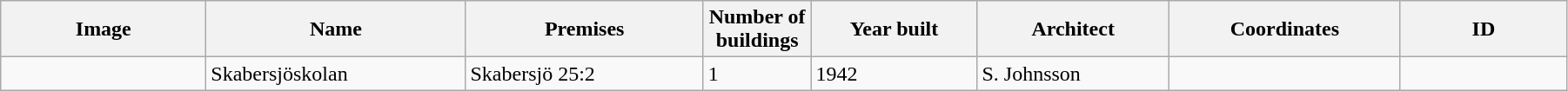<table class="wikitable" width="95%">
<tr>
<th width="150">Image</th>
<th>Name</th>
<th>Premises</th>
<th width="75">Number of<br>buildings</th>
<th width="120">Year built</th>
<th>Architect</th>
<th width="170">Coordinates</th>
<th width="120">ID</th>
</tr>
<tr>
<td></td>
<td>Skabersjöskolan</td>
<td>Skabersjö 25:2</td>
<td>1</td>
<td>1942</td>
<td>S. Johnsson</td>
<td></td>
<td></td>
</tr>
</table>
